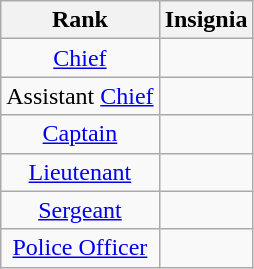<table class="wikitable">
<tr>
<th>Rank</th>
<th>Insignia</th>
</tr>
<tr>
<td style="text-align:center;"><a href='#'>Chief</a></td>
<td style="text-align:center;"></td>
</tr>
<tr>
<td style="text-align:center;">Assistant <a href='#'>Chief</a></td>
<td style="text-align:center;"></td>
</tr>
<tr>
<td style="text-align:center;"><a href='#'>Captain</a></td>
<td style="text-align:center;"></td>
</tr>
<tr>
<td style="text-align:center;"><a href='#'>Lieutenant</a></td>
<td style="text-align:center;"></td>
</tr>
<tr>
<td style="text-align:center;"><a href='#'>Sergeant</a></td>
<td style="text-align:center;"></td>
</tr>
<tr style="text-align:center;">
<td><a href='#'>Police Officer</a></td>
<td style="text-align:center;"></td>
</tr>
</table>
